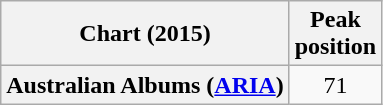<table class="wikitable sortable plainrowheaders" style="text-align:center">
<tr>
<th>Chart (2015)</th>
<th>Peak<br>position</th>
</tr>
<tr>
<th scope="row">Australian Albums (<a href='#'>ARIA</a>)</th>
<td>71</td>
</tr>
</table>
